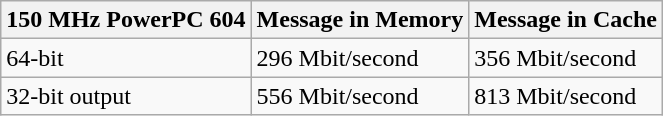<table class="wikitable">
<tr>
<th>150 MHz PowerPC 604</th>
<th>Message in Memory</th>
<th>Message in Cache</th>
</tr>
<tr>
<td>64-bit</td>
<td>296 Mbit/second</td>
<td>356 Mbit/second</td>
</tr>
<tr>
<td>32-bit output</td>
<td>556 Mbit/second</td>
<td>813 Mbit/second</td>
</tr>
</table>
